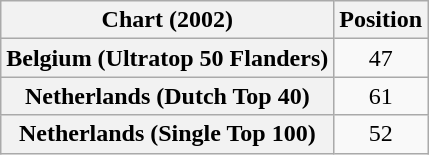<table class="wikitable sortable plainrowheaders" style="text-align:center">
<tr>
<th scope="col">Chart (2002)</th>
<th scope="col">Position</th>
</tr>
<tr>
<th scope="row">Belgium (Ultratop 50 Flanders)</th>
<td>47</td>
</tr>
<tr>
<th scope="row">Netherlands (Dutch Top 40)</th>
<td>61</td>
</tr>
<tr>
<th scope="row">Netherlands (Single Top 100)</th>
<td>52</td>
</tr>
</table>
